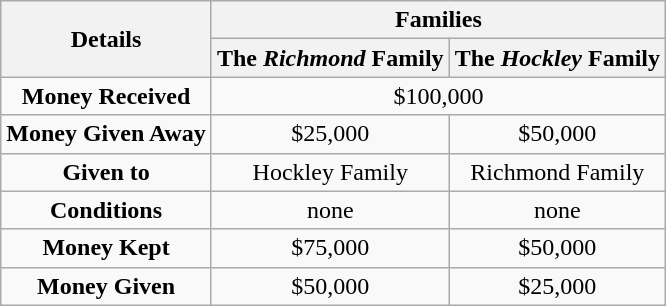<table class="wikitable plainrowheaders" style="text-align: center">
<tr>
<th rowspan="2">Details</th>
<th colspan="2">Families</th>
</tr>
<tr>
<th>The <em>Richmond</em> Family</th>
<th>The <em>Hockley</em> Family</th>
</tr>
<tr>
<td><strong>Money Received</strong></td>
<td colspan="2">$100,000</td>
</tr>
<tr>
<td><strong>Money Given Away</strong></td>
<td>$25,000</td>
<td>$50,000</td>
</tr>
<tr>
<td><strong>Given to</strong></td>
<td>Hockley Family</td>
<td>Richmond Family</td>
</tr>
<tr>
<td><strong>Conditions</strong></td>
<td>none</td>
<td>none</td>
</tr>
<tr>
<td><strong>Money Kept</strong></td>
<td>$75,000</td>
<td>$50,000</td>
</tr>
<tr>
<td><strong>Money Given</strong></td>
<td>$50,000</td>
<td>$25,000</td>
</tr>
</table>
